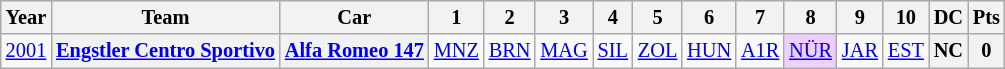<table class="wikitable" style="text-align:center; font-size:85%">
<tr>
<th>Year</th>
<th>Team</th>
<th>Car</th>
<th>1</th>
<th>2</th>
<th>3</th>
<th>4</th>
<th>5</th>
<th>6</th>
<th>7</th>
<th>8</th>
<th>9</th>
<th>10</th>
<th>DC</th>
<th>Pts</th>
</tr>
<tr>
<td><a href='#'>2001</a></td>
<th><a href='#'>Engstler Centro Sportivo</a></th>
<th><a href='#'>Alfa Romeo 147</a></th>
<td><a href='#'>MNZ</a></td>
<td><a href='#'>BRN</a></td>
<td><a href='#'>MAG</a></td>
<td><a href='#'>SIL</a></td>
<td><a href='#'>ZOL</a></td>
<td><a href='#'>HUN</a></td>
<td><a href='#'>A1R</a></td>
<td style="background:#EFCFFF;"><a href='#'>NÜR</a><br></td>
<td><a href='#'>JAR</a></td>
<td><a href='#'>EST</a></td>
<th>NC</th>
<th>0</th>
</tr>
</table>
